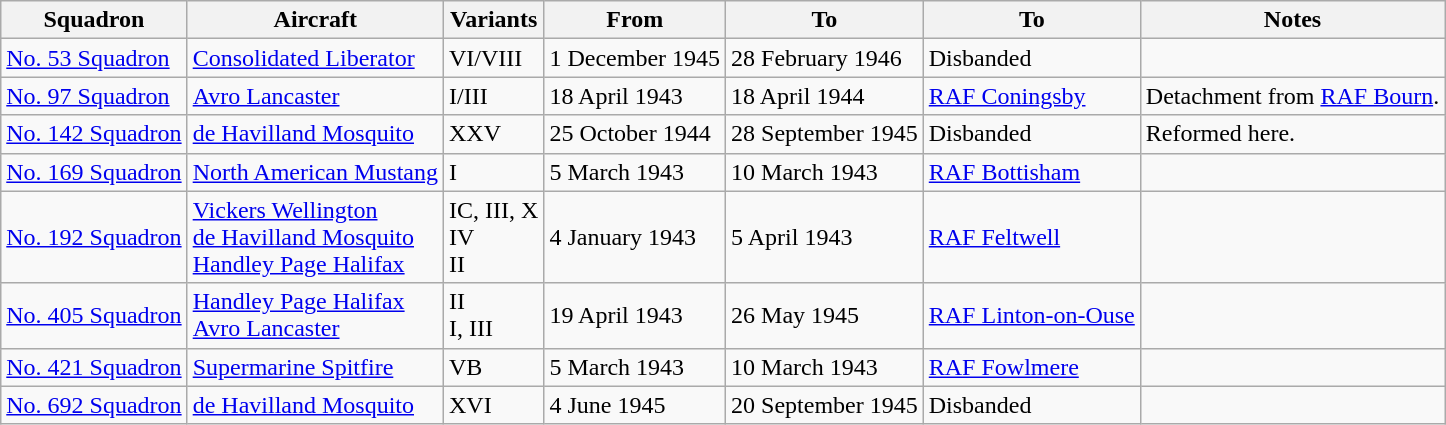<table class="wikitable" border="1">
<tr>
<th>Squadron</th>
<th>Aircraft</th>
<th>Variants</th>
<th>From</th>
<th>To</th>
<th>To</th>
<th>Notes</th>
</tr>
<tr>
<td><a href='#'>No. 53 Squadron</a></td>
<td><a href='#'>Consolidated Liberator</a></td>
<td>VI/VIII</td>
<td>1 December 1945</td>
<td>28 February 1946</td>
<td>Disbanded</td>
<td></td>
</tr>
<tr>
<td><a href='#'>No. 97 Squadron</a></td>
<td><a href='#'>Avro Lancaster</a></td>
<td>I/III</td>
<td>18 April 1943</td>
<td>18 April 1944</td>
<td><a href='#'>RAF Coningsby</a></td>
<td>Detachment from <a href='#'>RAF Bourn</a>.</td>
</tr>
<tr>
<td><a href='#'>No. 142 Squadron</a></td>
<td><a href='#'>de Havilland Mosquito</a></td>
<td>XXV</td>
<td>25 October 1944</td>
<td>28 September 1945</td>
<td>Disbanded</td>
<td>Reformed here.</td>
</tr>
<tr>
<td><a href='#'>No. 169 Squadron</a></td>
<td><a href='#'>North American Mustang</a></td>
<td>I</td>
<td>5 March 1943</td>
<td>10 March 1943</td>
<td><a href='#'>RAF Bottisham</a></td>
<td></td>
</tr>
<tr>
<td><a href='#'>No. 192 Squadron</a></td>
<td><a href='#'>Vickers Wellington</a><br><a href='#'>de Havilland Mosquito</a><br><a href='#'>Handley Page Halifax</a></td>
<td>IC, III, X<br>IV<br>II</td>
<td>4 January 1943</td>
<td>5 April 1943</td>
<td><a href='#'>RAF Feltwell</a></td>
<td></td>
</tr>
<tr>
<td><a href='#'>No. 405 Squadron</a></td>
<td><a href='#'>Handley Page Halifax</a><br><a href='#'>Avro Lancaster</a></td>
<td>II<br>I, III</td>
<td>19 April 1943</td>
<td>26 May 1945</td>
<td><a href='#'>RAF Linton-on-Ouse</a></td>
<td></td>
</tr>
<tr>
<td><a href='#'>No. 421 Squadron</a></td>
<td><a href='#'>Supermarine Spitfire</a></td>
<td>VB</td>
<td>5 March 1943</td>
<td>10 March 1943</td>
<td><a href='#'>RAF Fowlmere</a></td>
<td></td>
</tr>
<tr>
<td><a href='#'>No. 692 Squadron</a></td>
<td><a href='#'>de Havilland Mosquito</a></td>
<td>XVI</td>
<td>4 June 1945</td>
<td>20 September 1945</td>
<td>Disbanded</td>
<td></td>
</tr>
</table>
